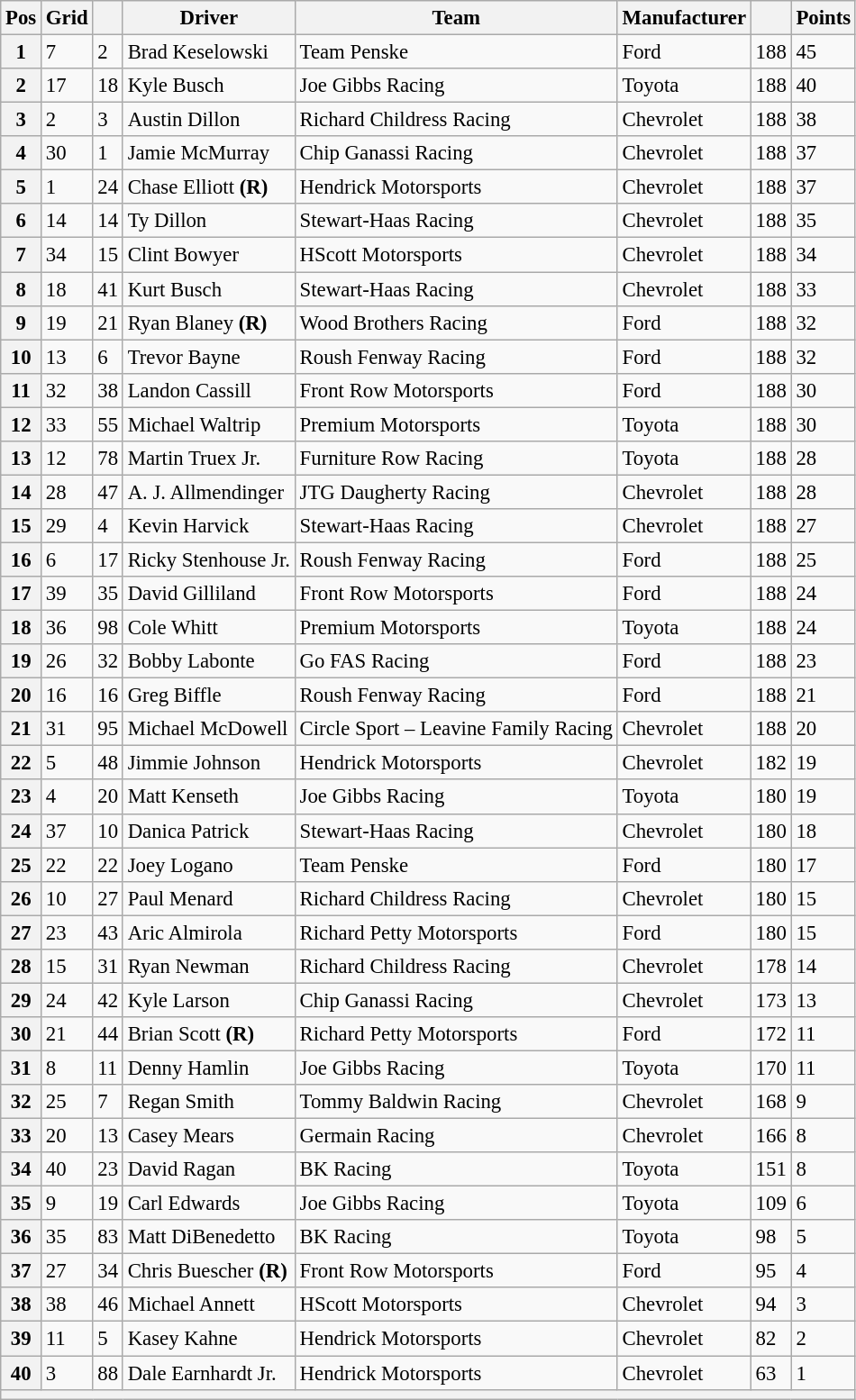<table class="wikitable" style="font-size:95%">
<tr>
<th>Pos</th>
<th>Grid</th>
<th></th>
<th>Driver</th>
<th>Team</th>
<th>Manufacturer</th>
<th></th>
<th>Points</th>
</tr>
<tr>
<th>1</th>
<td>7</td>
<td>2</td>
<td>Brad Keselowski</td>
<td>Team Penske</td>
<td>Ford</td>
<td>188</td>
<td>45</td>
</tr>
<tr>
<th>2</th>
<td>17</td>
<td>18</td>
<td>Kyle Busch</td>
<td>Joe Gibbs Racing</td>
<td>Toyota</td>
<td>188</td>
<td>40</td>
</tr>
<tr>
<th>3</th>
<td>2</td>
<td>3</td>
<td>Austin Dillon</td>
<td>Richard Childress Racing</td>
<td>Chevrolet</td>
<td>188</td>
<td>38</td>
</tr>
<tr>
<th>4</th>
<td>30</td>
<td>1</td>
<td>Jamie McMurray</td>
<td>Chip Ganassi Racing</td>
<td>Chevrolet</td>
<td>188</td>
<td>37</td>
</tr>
<tr>
<th>5</th>
<td>1</td>
<td>24</td>
<td>Chase Elliott <strong>(R)</strong></td>
<td>Hendrick Motorsports</td>
<td>Chevrolet</td>
<td>188</td>
<td>37</td>
</tr>
<tr>
<th>6</th>
<td>14</td>
<td>14</td>
<td>Ty Dillon</td>
<td>Stewart-Haas Racing</td>
<td>Chevrolet</td>
<td>188</td>
<td>35</td>
</tr>
<tr>
<th>7</th>
<td>34</td>
<td>15</td>
<td>Clint Bowyer</td>
<td>HScott Motorsports</td>
<td>Chevrolet</td>
<td>188</td>
<td>34</td>
</tr>
<tr>
<th>8</th>
<td>18</td>
<td>41</td>
<td>Kurt Busch</td>
<td>Stewart-Haas Racing</td>
<td>Chevrolet</td>
<td>188</td>
<td>33</td>
</tr>
<tr>
<th>9</th>
<td>19</td>
<td>21</td>
<td>Ryan Blaney <strong>(R)</strong></td>
<td>Wood Brothers Racing</td>
<td>Ford</td>
<td>188</td>
<td>32</td>
</tr>
<tr>
<th>10</th>
<td>13</td>
<td>6</td>
<td>Trevor Bayne</td>
<td>Roush Fenway Racing</td>
<td>Ford</td>
<td>188</td>
<td>32</td>
</tr>
<tr>
<th>11</th>
<td>32</td>
<td>38</td>
<td>Landon Cassill</td>
<td>Front Row Motorsports</td>
<td>Ford</td>
<td>188</td>
<td>30</td>
</tr>
<tr>
<th>12</th>
<td>33</td>
<td>55</td>
<td>Michael Waltrip</td>
<td>Premium Motorsports</td>
<td>Toyota</td>
<td>188</td>
<td>30</td>
</tr>
<tr>
<th>13</th>
<td>12</td>
<td>78</td>
<td>Martin Truex Jr.</td>
<td>Furniture Row Racing</td>
<td>Toyota</td>
<td>188</td>
<td>28</td>
</tr>
<tr>
<th>14</th>
<td>28</td>
<td>47</td>
<td>A. J. Allmendinger</td>
<td>JTG Daugherty Racing</td>
<td>Chevrolet</td>
<td>188</td>
<td>28</td>
</tr>
<tr>
<th>15</th>
<td>29</td>
<td>4</td>
<td>Kevin Harvick</td>
<td>Stewart-Haas Racing</td>
<td>Chevrolet</td>
<td>188</td>
<td>27</td>
</tr>
<tr>
<th>16</th>
<td>6</td>
<td>17</td>
<td>Ricky Stenhouse Jr.</td>
<td>Roush Fenway Racing</td>
<td>Ford</td>
<td>188</td>
<td>25</td>
</tr>
<tr>
<th>17</th>
<td>39</td>
<td>35</td>
<td>David Gilliland</td>
<td>Front Row Motorsports</td>
<td>Ford</td>
<td>188</td>
<td>24</td>
</tr>
<tr>
<th>18</th>
<td>36</td>
<td>98</td>
<td>Cole Whitt</td>
<td>Premium Motorsports</td>
<td>Toyota</td>
<td>188</td>
<td>24</td>
</tr>
<tr>
<th>19</th>
<td>26</td>
<td>32</td>
<td>Bobby Labonte</td>
<td>Go FAS Racing</td>
<td>Ford</td>
<td>188</td>
<td>23</td>
</tr>
<tr>
<th>20</th>
<td>16</td>
<td>16</td>
<td>Greg Biffle</td>
<td>Roush Fenway Racing</td>
<td>Ford</td>
<td>188</td>
<td>21</td>
</tr>
<tr>
<th>21</th>
<td>31</td>
<td>95</td>
<td>Michael McDowell</td>
<td>Circle Sport – Leavine Family Racing</td>
<td>Chevrolet</td>
<td>188</td>
<td>20</td>
</tr>
<tr>
<th>22</th>
<td>5</td>
<td>48</td>
<td>Jimmie Johnson</td>
<td>Hendrick Motorsports</td>
<td>Chevrolet</td>
<td>182</td>
<td>19</td>
</tr>
<tr>
<th>23</th>
<td>4</td>
<td>20</td>
<td>Matt Kenseth</td>
<td>Joe Gibbs Racing</td>
<td>Toyota</td>
<td>180</td>
<td>19</td>
</tr>
<tr>
<th>24</th>
<td>37</td>
<td>10</td>
<td>Danica Patrick</td>
<td>Stewart-Haas Racing</td>
<td>Chevrolet</td>
<td>180</td>
<td>18</td>
</tr>
<tr>
<th>25</th>
<td>22</td>
<td>22</td>
<td>Joey Logano</td>
<td>Team Penske</td>
<td>Ford</td>
<td>180</td>
<td>17</td>
</tr>
<tr>
<th>26</th>
<td>10</td>
<td>27</td>
<td>Paul Menard</td>
<td>Richard Childress Racing</td>
<td>Chevrolet</td>
<td>180</td>
<td>15</td>
</tr>
<tr>
<th>27</th>
<td>23</td>
<td>43</td>
<td>Aric Almirola</td>
<td>Richard Petty Motorsports</td>
<td>Ford</td>
<td>180</td>
<td>15</td>
</tr>
<tr>
<th>28</th>
<td>15</td>
<td>31</td>
<td>Ryan Newman</td>
<td>Richard Childress Racing</td>
<td>Chevrolet</td>
<td>178</td>
<td>14</td>
</tr>
<tr>
<th>29</th>
<td>24</td>
<td>42</td>
<td>Kyle Larson</td>
<td>Chip Ganassi Racing</td>
<td>Chevrolet</td>
<td>173</td>
<td>13</td>
</tr>
<tr>
<th>30</th>
<td>21</td>
<td>44</td>
<td>Brian Scott <strong>(R)</strong></td>
<td>Richard Petty Motorsports</td>
<td>Ford</td>
<td>172</td>
<td>11</td>
</tr>
<tr>
<th>31</th>
<td>8</td>
<td>11</td>
<td>Denny Hamlin</td>
<td>Joe Gibbs Racing</td>
<td>Toyota</td>
<td>170</td>
<td>11</td>
</tr>
<tr>
<th>32</th>
<td>25</td>
<td>7</td>
<td>Regan Smith</td>
<td>Tommy Baldwin Racing</td>
<td>Chevrolet</td>
<td>168</td>
<td>9</td>
</tr>
<tr>
<th>33</th>
<td>20</td>
<td>13</td>
<td>Casey Mears</td>
<td>Germain Racing</td>
<td>Chevrolet</td>
<td>166</td>
<td>8</td>
</tr>
<tr>
<th>34</th>
<td>40</td>
<td>23</td>
<td>David Ragan</td>
<td>BK Racing</td>
<td>Toyota</td>
<td>151</td>
<td>8</td>
</tr>
<tr>
<th>35</th>
<td>9</td>
<td>19</td>
<td>Carl Edwards</td>
<td>Joe Gibbs Racing</td>
<td>Toyota</td>
<td>109</td>
<td>6</td>
</tr>
<tr>
<th>36</th>
<td>35</td>
<td>83</td>
<td>Matt DiBenedetto</td>
<td>BK Racing</td>
<td>Toyota</td>
<td>98</td>
<td>5</td>
</tr>
<tr>
<th>37</th>
<td>27</td>
<td>34</td>
<td>Chris Buescher <strong>(R)</strong></td>
<td>Front Row Motorsports</td>
<td>Ford</td>
<td>95</td>
<td>4</td>
</tr>
<tr>
<th>38</th>
<td>38</td>
<td>46</td>
<td>Michael Annett</td>
<td>HScott Motorsports</td>
<td>Chevrolet</td>
<td>94</td>
<td>3</td>
</tr>
<tr>
<th>39</th>
<td>11</td>
<td>5</td>
<td>Kasey Kahne</td>
<td>Hendrick Motorsports</td>
<td>Chevrolet</td>
<td>82</td>
<td>2</td>
</tr>
<tr>
<th>40</th>
<td>3</td>
<td>88</td>
<td>Dale Earnhardt Jr.</td>
<td>Hendrick Motorsports</td>
<td>Chevrolet</td>
<td>63</td>
<td>1</td>
</tr>
<tr>
<th colspan="8"></th>
</tr>
</table>
